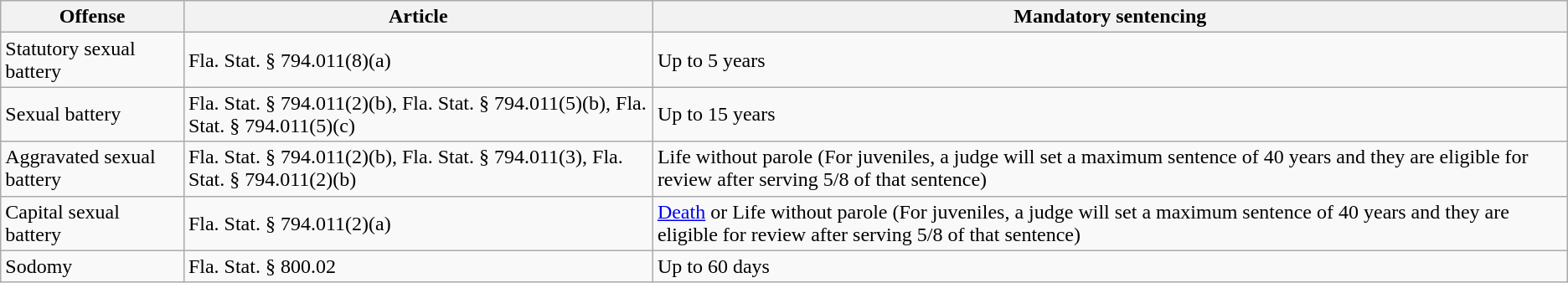<table class="wikitable">
<tr>
<th>Offense</th>
<th>Article</th>
<th>Mandatory sentencing</th>
</tr>
<tr>
<td>Statutory sexual battery</td>
<td>Fla. Stat. § 794.011(8)(a)</td>
<td>Up to 5 years</td>
</tr>
<tr>
<td>Sexual battery</td>
<td>Fla. Stat. § 794.011(2)(b), Fla. Stat. § 794.011(5)(b), Fla. Stat. § 794.011(5)(c)</td>
<td>Up to 15 years</td>
</tr>
<tr>
<td>Aggravated sexual battery</td>
<td>Fla. Stat. § 794.011(2)(b), Fla. Stat. § 794.011(3), Fla. Stat. § 794.011(2)(b)</td>
<td>Life without parole (For juveniles, a judge will set a maximum sentence of 40 years and they are eligible for review after serving 5/8 of that sentence)</td>
</tr>
<tr>
<td>Capital sexual battery</td>
<td>Fla. Stat. § 794.011(2)(a)</td>
<td><a href='#'>Death</a> or Life without parole (For juveniles, a judge will set a maximum sentence of 40 years and they are eligible for review after serving 5/8 of that sentence)</td>
</tr>
<tr>
<td>Sodomy</td>
<td>Fla. Stat. § 800.02</td>
<td>Up to 60 days</td>
</tr>
</table>
